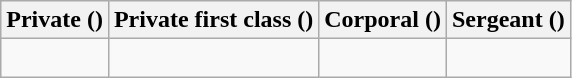<table class="wikitable">
<tr>
<th>Private ()</th>
<th>Private first class ()</th>
<th>Corporal ()</th>
<th>Sergeant ()</th>
</tr>
<tr>
<td> <br></td>
<td><br></td>
<td><br></td>
<td><br></td>
</tr>
</table>
